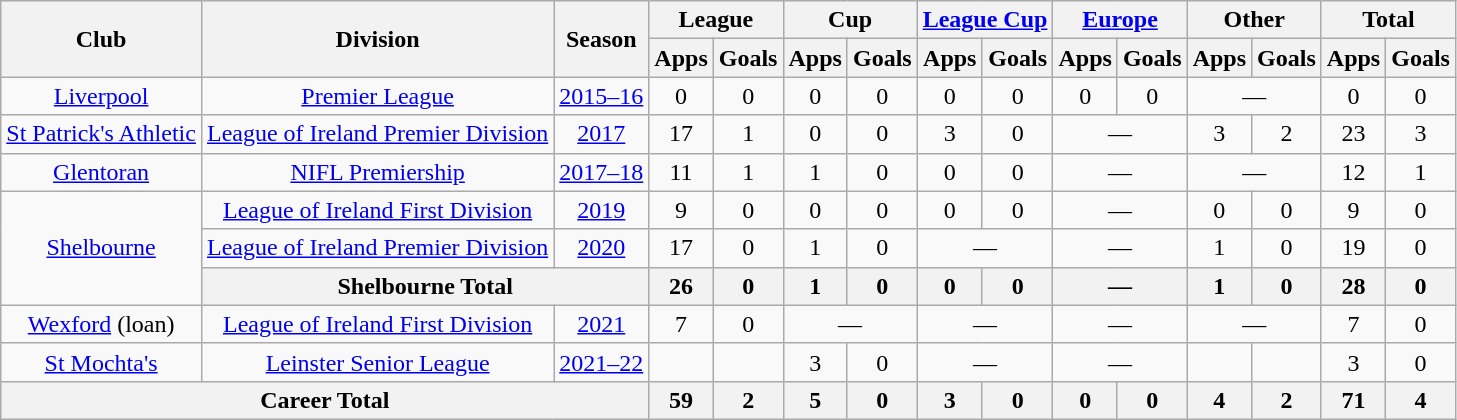<table class="wikitable" style="text-align:center">
<tr>
<th rowspan="2">Club</th>
<th rowspan="2">Division</th>
<th rowspan="2">Season</th>
<th colspan="2">League</th>
<th colspan="2">Cup</th>
<th colspan="2"><a href='#'>League Cup</a></th>
<th colspan="2"><a href='#'>Europe</a></th>
<th colspan="2">Other</th>
<th colspan="2">Total</th>
</tr>
<tr>
<th>Apps</th>
<th>Goals</th>
<th>Apps</th>
<th>Goals</th>
<th>Apps</th>
<th>Goals</th>
<th>Apps</th>
<th>Goals</th>
<th>Apps</th>
<th>Goals</th>
<th>Apps</th>
<th>Goals</th>
</tr>
<tr>
<td><a href='#'>Liverpool</a></td>
<td><a href='#'>Premier League</a></td>
<td><a href='#'>2015–16</a></td>
<td>0</td>
<td>0</td>
<td>0</td>
<td>0</td>
<td>0</td>
<td>0</td>
<td>0</td>
<td>0</td>
<td colspan="2">—</td>
<td>0</td>
<td>0</td>
</tr>
<tr>
<td><a href='#'>St Patrick's Athletic</a></td>
<td><a href='#'>League of Ireland Premier Division</a></td>
<td><a href='#'>2017</a></td>
<td>17</td>
<td>1</td>
<td>0</td>
<td>0</td>
<td>3</td>
<td>0</td>
<td colspan="2">—</td>
<td>3</td>
<td>2</td>
<td>23</td>
<td>3</td>
</tr>
<tr>
<td><a href='#'>Glentoran</a></td>
<td><a href='#'>NIFL Premiership</a></td>
<td><a href='#'>2017–18</a></td>
<td>11</td>
<td>1</td>
<td>1</td>
<td>0</td>
<td>0</td>
<td>0</td>
<td colspan="2">—</td>
<td colspan="2">—</td>
<td>12</td>
<td>1</td>
</tr>
<tr>
<td rowspan="3"><a href='#'>Shelbourne</a></td>
<td><a href='#'>League of Ireland First Division</a></td>
<td><a href='#'>2019</a></td>
<td>9</td>
<td>0</td>
<td>0</td>
<td>0</td>
<td>0</td>
<td>0</td>
<td colspan="2">—</td>
<td>0</td>
<td>0</td>
<td>9</td>
<td>0</td>
</tr>
<tr>
<td><a href='#'>League of Ireland Premier Division</a></td>
<td><a href='#'>2020</a></td>
<td>17</td>
<td>0</td>
<td>1</td>
<td>0</td>
<td colspan="2">—</td>
<td colspan="2">—</td>
<td>1</td>
<td>0</td>
<td>19</td>
<td>0</td>
</tr>
<tr>
<th colspan="2">Shelbourne Total</th>
<th>26</th>
<th>0</th>
<th>1</th>
<th>0</th>
<th>0</th>
<th>0</th>
<th colspan="2">—</th>
<th>1</th>
<th>0</th>
<th>28</th>
<th>0</th>
</tr>
<tr>
<td><a href='#'>Wexford</a> (loan)</td>
<td><a href='#'>League of Ireland First Division</a></td>
<td><a href='#'>2021</a></td>
<td>7</td>
<td>0</td>
<td colspan="2">—</td>
<td colspan="2">—</td>
<td colspan="2">—</td>
<td colspan="2">—</td>
<td>7</td>
<td>0</td>
</tr>
<tr>
<td><a href='#'>St Mochta's</a></td>
<td><a href='#'>Leinster Senior League</a></td>
<td><a href='#'>2021–22</a></td>
<td></td>
<td></td>
<td>3</td>
<td>0</td>
<td colspan="2">—</td>
<td colspan="2">—</td>
<td></td>
<td></td>
<td>3</td>
<td>0</td>
</tr>
<tr>
<th colspan="3">Career Total</th>
<th>59</th>
<th>2</th>
<th>5</th>
<th>0</th>
<th>3</th>
<th>0</th>
<th>0</th>
<th>0</th>
<th>4</th>
<th>2</th>
<th>71</th>
<th>4</th>
</tr>
</table>
